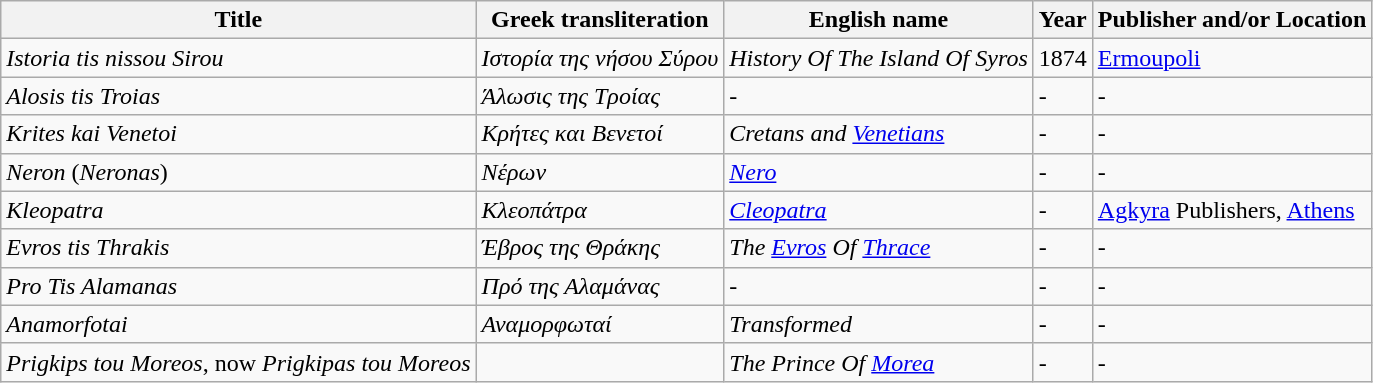<table class="wikitable">
<tr>
<th>Title</th>
<th>Greek  transliteration</th>
<th>English name</th>
<th>Year</th>
<th>Publisher and/or Location</th>
</tr>
<tr>
<td><em>Istoria tis nissou Sirou</em></td>
<td><em>Ιστορία της νήσου Σύρου</em></td>
<td><em>History Of The Island Of Syros</em></td>
<td>1874</td>
<td><a href='#'>Ermoupoli</a></td>
</tr>
<tr>
<td><em>Alosis tis Troias</em></td>
<td><em>Άλωσις της Τροίας</em></td>
<td>-</td>
<td>-</td>
<td>-</td>
</tr>
<tr>
<td><em>Krites kai Venetoi</em></td>
<td><em>Κρήτες και Βενετοί</em></td>
<td><em>Cretans and <a href='#'>Venetians</a></em></td>
<td>-</td>
<td>-</td>
</tr>
<tr>
<td><em>Neron</em> (<em>Neronas</em>)</td>
<td><em>Νέρων</em></td>
<td><em><a href='#'>Nero</a></em></td>
<td>-</td>
<td>-</td>
</tr>
<tr>
<td><em>Kleopatra</em></td>
<td><em>Κλεοπάτρα</em></td>
<td><em><a href='#'>Cleopatra</a></em></td>
<td>-</td>
<td><a href='#'>Agkyra</a> Publishers, <a href='#'>Athens</a></td>
</tr>
<tr>
<td><em>Evros tis Thrakis</em></td>
<td><em>Έβρος της Θράκης</em></td>
<td><em>The <a href='#'>Evros</a> Of <a href='#'>Thrace</a></em></td>
<td>-</td>
<td>-</td>
</tr>
<tr>
<td><em>Pro Tis Alamanas</em></td>
<td><em>Πρό της Αλαμάνας</em></td>
<td>-</td>
<td>-</td>
<td>-</td>
</tr>
<tr>
<td><em>Anamorfotai</em></td>
<td><em>Αναμορφωταί</em></td>
<td><em>Transformed</em></td>
<td>-</td>
<td>-</td>
</tr>
<tr>
<td><em>Prigkips tou Moreos</em>, now <em>Prigkipas tou Moreos</em></td>
<td></td>
<td><em>The Prince Of <a href='#'>Morea</a></em></td>
<td>-</td>
<td>-</td>
</tr>
</table>
